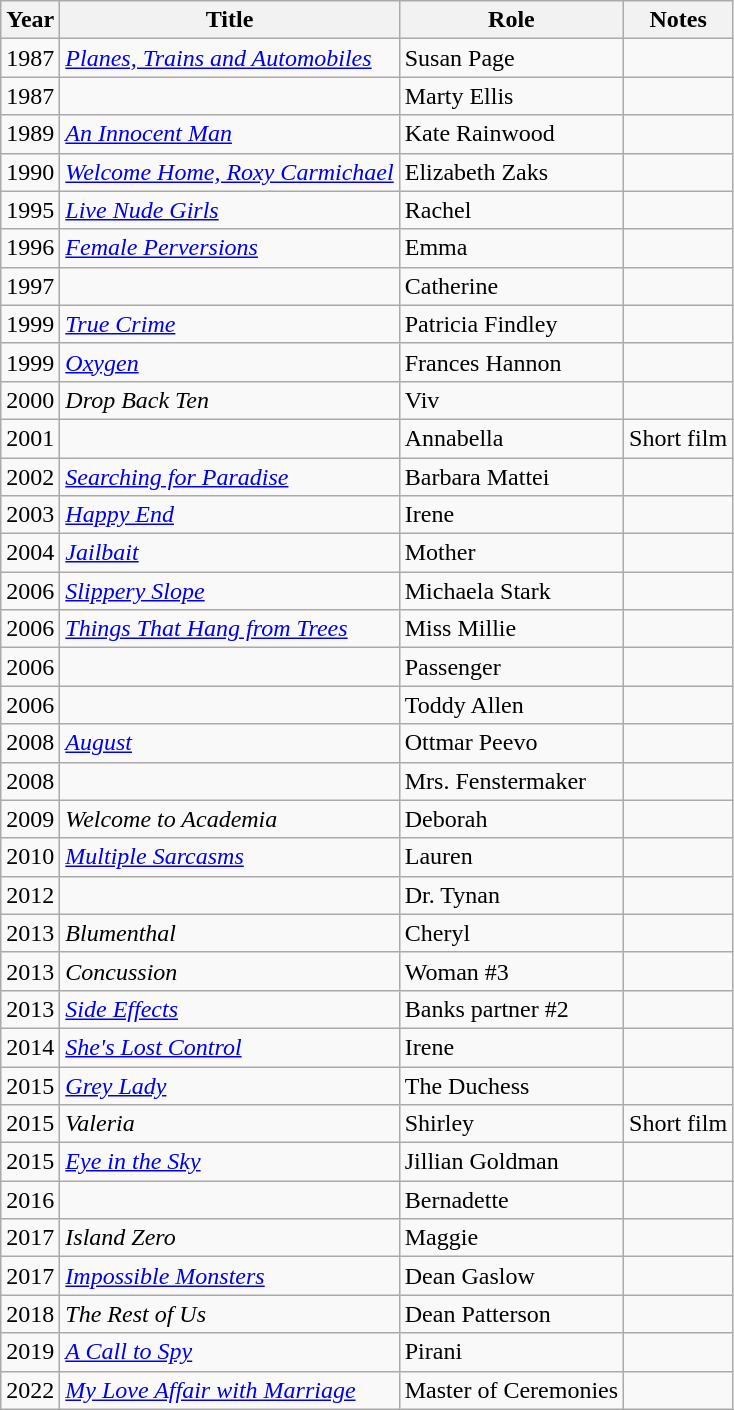<table class="wikitable sortable">
<tr>
<th>Year</th>
<th>Title</th>
<th>Role</th>
<th class="unsortable">Notes</th>
</tr>
<tr>
<td>1987</td>
<td><em><a href='#'>Planes, Trains and Automobiles</a></em></td>
<td>Susan Page</td>
<td></td>
</tr>
<tr>
<td>1987</td>
<td><em></em></td>
<td>Marty Ellis</td>
<td></td>
</tr>
<tr>
<td>1989</td>
<td><em><a href='#'>An Innocent Man</a></em></td>
<td>Kate Rainwood</td>
<td></td>
</tr>
<tr>
<td>1990</td>
<td><em><a href='#'>Welcome Home, Roxy Carmichael</a></em></td>
<td>Elizabeth Zaks</td>
<td></td>
</tr>
<tr>
<td>1995</td>
<td><em><a href='#'>Live Nude Girls</a></em></td>
<td>Rachel</td>
<td></td>
</tr>
<tr>
<td>1996</td>
<td><em><a href='#'>Female Perversions</a></em></td>
<td>Emma</td>
<td></td>
</tr>
<tr>
<td>1997</td>
<td><em></em></td>
<td>Catherine</td>
<td></td>
</tr>
<tr>
<td>1999</td>
<td><em><a href='#'>True Crime</a></em></td>
<td>Patricia Findley</td>
<td></td>
</tr>
<tr>
<td>1999</td>
<td><em><a href='#'>Oxygen</a></em></td>
<td>Frances Hannon</td>
<td></td>
</tr>
<tr>
<td>2000</td>
<td><em>Drop Back Ten</em></td>
<td>Viv</td>
<td></td>
</tr>
<tr>
<td>2001</td>
<td><em></em></td>
<td>Annabella</td>
<td>Short film</td>
</tr>
<tr>
<td>2002</td>
<td><em><a href='#'>Searching for Paradise</a></em></td>
<td>Barbara Mattei</td>
<td></td>
</tr>
<tr>
<td>2003</td>
<td><em><a href='#'>Happy End</a></em></td>
<td>Irene</td>
<td></td>
</tr>
<tr>
<td>2004</td>
<td><em><a href='#'>Jailbait</a></em></td>
<td>Mother</td>
<td></td>
</tr>
<tr>
<td>2006</td>
<td><em><a href='#'>Slippery Slope</a></em></td>
<td>Michaela Stark</td>
<td></td>
</tr>
<tr>
<td>2006</td>
<td><em><a href='#'>Things That Hang from Trees</a></em></td>
<td>Miss Millie</td>
<td></td>
</tr>
<tr>
<td>2006</td>
<td><em></em></td>
<td>Passenger</td>
<td></td>
</tr>
<tr>
<td>2006</td>
<td><em></em></td>
<td>Toddy Allen</td>
<td></td>
</tr>
<tr>
<td>2008</td>
<td><em><a href='#'>August</a></em></td>
<td>Ottmar Peevo</td>
<td></td>
</tr>
<tr>
<td>2008</td>
<td><em></em></td>
<td>Mrs. Fenstermaker</td>
<td></td>
</tr>
<tr>
<td>2009</td>
<td><em>Welcome to Academia</em></td>
<td>Deborah</td>
<td></td>
</tr>
<tr>
<td>2010</td>
<td><em><a href='#'>Multiple Sarcasms</a></em></td>
<td>Lauren</td>
<td></td>
</tr>
<tr>
<td>2012</td>
<td><em></em></td>
<td>Dr. Tynan</td>
<td></td>
</tr>
<tr>
<td>2013</td>
<td><em>Blumenthal</em></td>
<td>Cheryl</td>
<td></td>
</tr>
<tr>
<td>2013</td>
<td><em>Concussion</em></td>
<td>Woman #3</td>
<td></td>
</tr>
<tr>
<td>2013</td>
<td><em><a href='#'>Side Effects</a></em></td>
<td>Banks partner #2</td>
<td></td>
</tr>
<tr>
<td>2014</td>
<td><em><a href='#'>She's Lost Control</a></em></td>
<td>Irene</td>
<td></td>
</tr>
<tr>
<td>2015</td>
<td><em><a href='#'>Grey Lady</a> </em></td>
<td>The Duchess</td>
<td></td>
</tr>
<tr>
<td>2015</td>
<td><em>Valeria</em></td>
<td>Shirley</td>
<td>Short film</td>
</tr>
<tr>
<td>2015</td>
<td><em><a href='#'>Eye in the Sky</a></em></td>
<td>Jillian Goldman</td>
<td></td>
</tr>
<tr>
<td>2016</td>
<td><em></em></td>
<td>Bernadette</td>
<td></td>
</tr>
<tr>
<td>2017</td>
<td><em>Island Zero</em></td>
<td>Maggie</td>
<td></td>
</tr>
<tr>
<td>2017</td>
<td><em><a href='#'>Impossible Monsters</a></em></td>
<td>Dean Gaslow</td>
<td></td>
</tr>
<tr>
<td>2018</td>
<td><em>The Rest of Us</em></td>
<td>Dean Patterson</td>
<td></td>
</tr>
<tr>
<td>2019</td>
<td><em><a href='#'>A Call to Spy</a></em></td>
<td>Pirani</td>
<td></td>
</tr>
<tr>
<td>2022</td>
<td><em><a href='#'>My Love Affair with Marriage</a></em></td>
<td>Master of Ceremonies</td>
<td></td>
</tr>
</table>
